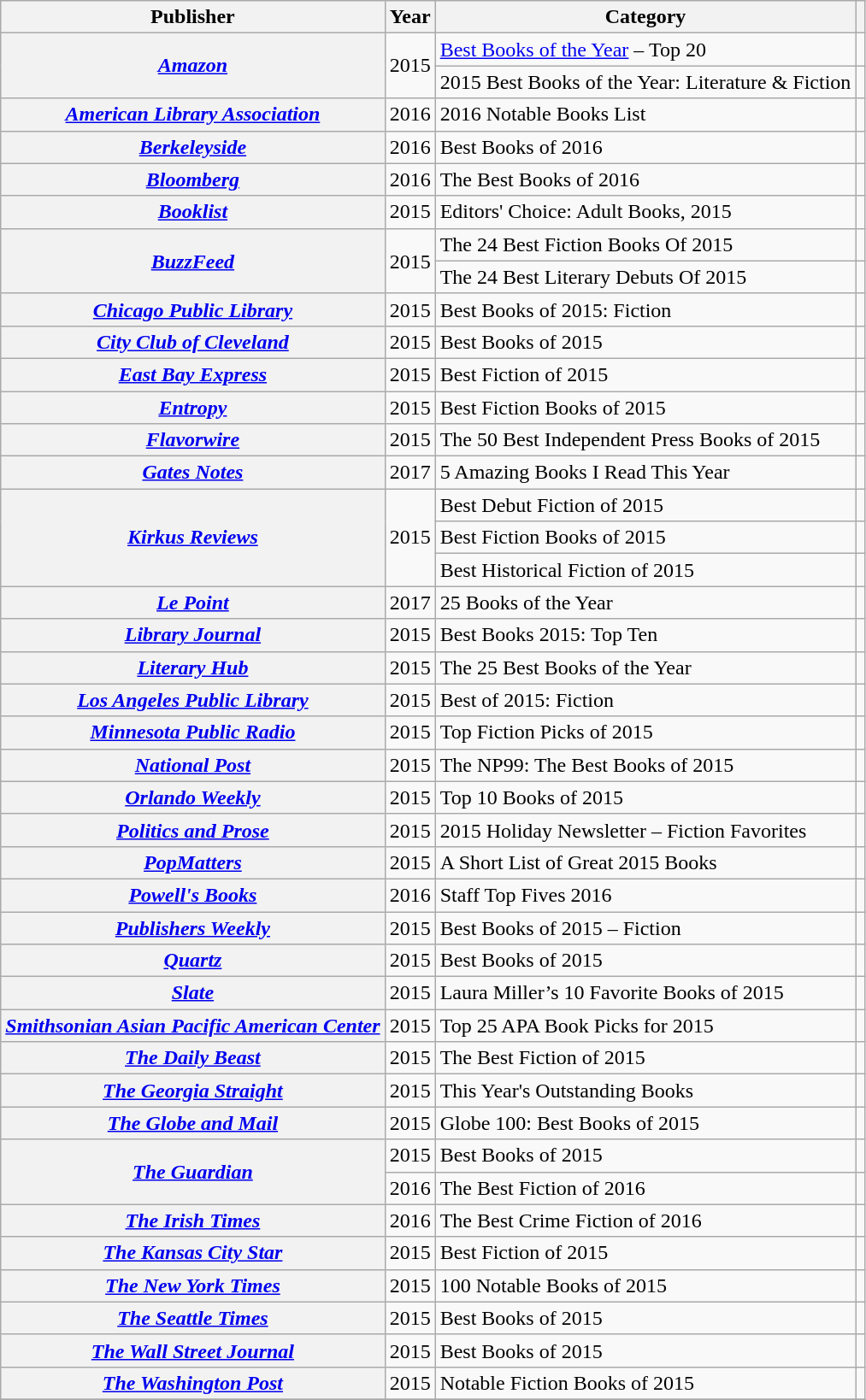<table class="wikitable sortable plainrowheaders">
<tr>
<th scope="col">Publisher</th>
<th scope="col">Year</th>
<th scope="col">Category</th>
<th scope="col" class="unsortable"></th>
</tr>
<tr>
<th scope="row" rowspan="2"><em><a href='#'>Amazon</a></em></th>
<td style="text-align:center;" rowspan="2">2015</td>
<td><a href='#'>Best Books of the Year</a> – Top 20</td>
<td style="text-align:center;"></td>
</tr>
<tr>
<td>2015 Best Books of the Year: Literature & Fiction</td>
<td style="text-align:center;"></td>
</tr>
<tr>
<th scope="row"><em><a href='#'>American Library Association</a></em></th>
<td style="text-align:center;">2016</td>
<td>2016 Notable Books List</td>
<td style="text-align:center;"></td>
</tr>
<tr>
<th scope="row"><em><a href='#'>Berkeleyside</a></em></th>
<td style="text-align:center;">2016</td>
<td>Best Books of 2016</td>
<td style="text-align:center;"></td>
</tr>
<tr>
<th scope="row"><em><a href='#'>Bloomberg</a></em></th>
<td style="text-align:center;">2016</td>
<td>The Best Books of 2016</td>
<td style="text-align:center;"></td>
</tr>
<tr>
<th scope="row"><em><a href='#'>Booklist</a></em></th>
<td style="text-align:center;">2015</td>
<td>Editors' Choice: Adult Books, 2015</td>
<td style="text-align:center;"></td>
</tr>
<tr>
<th scope="row" rowspan="2"><em><a href='#'>BuzzFeed</a></em></th>
<td style="text-align:center;" rowspan="2">2015</td>
<td>The 24 Best Fiction Books Of 2015</td>
<td style="text-align:center;"></td>
</tr>
<tr>
<td>The 24 Best Literary Debuts Of 2015</td>
<td style="text-align:center;"></td>
</tr>
<tr>
<th scope="row"><em><a href='#'>Chicago Public Library</a></em></th>
<td style="text-align:center;">2015</td>
<td>Best Books of 2015: Fiction</td>
<td style="text-align:center;"></td>
</tr>
<tr>
<th scope="row"><em><a href='#'>City Club of Cleveland</a></em></th>
<td style="text-align:center;">2015</td>
<td>Best Books of 2015</td>
<td style="text-align:center;"></td>
</tr>
<tr>
<th scope="row"><em><a href='#'>East Bay Express</a></em></th>
<td style="text-align:center;">2015</td>
<td>Best Fiction of 2015</td>
<td style="text-align:center;"></td>
</tr>
<tr>
<th scope="row"><em><a href='#'>Entropy</a></em></th>
<td style="text-align:center;">2015</td>
<td>Best Fiction Books of 2015</td>
<td style="text-align:center;"></td>
</tr>
<tr>
<th scope="row"><em><a href='#'>Flavorwire</a></em></th>
<td style="text-align:center;">2015</td>
<td>The 50 Best Independent Press Books of 2015</td>
<td style="text-align:center;"></td>
</tr>
<tr>
<th scope="row"><em><a href='#'>Gates Notes</a></em></th>
<td style="text-align:center;">2017</td>
<td>5 Amazing Books I Read This Year</td>
<td style="text-align:center;"></td>
</tr>
<tr>
<th scope="row" rowspan="3"><em><a href='#'>Kirkus Reviews</a></em></th>
<td style="text-align:center;" rowspan="3">2015</td>
<td>Best Debut Fiction of 2015</td>
<td style="text-align:center;"></td>
</tr>
<tr>
<td>Best Fiction Books of 2015</td>
<td style="text-align:center;"></td>
</tr>
<tr>
<td>Best Historical Fiction of 2015</td>
<td style="text-align:center;"></td>
</tr>
<tr>
<th scope="row"><em><a href='#'>Le Point</a></em></th>
<td style="text-align:center;">2017</td>
<td>25 Books of the Year</td>
<td style="text-align:center;"></td>
</tr>
<tr>
<th scope="row"><em><a href='#'>Library Journal</a></em></th>
<td style="text-align:center;">2015</td>
<td>Best Books 2015: Top Ten</td>
<td style="text-align:center;"></td>
</tr>
<tr>
<th scope="row"><em><a href='#'>Literary Hub</a></em></th>
<td style="text-align:center;">2015</td>
<td>The 25 Best Books of the Year</td>
<td style="text-align:center;"></td>
</tr>
<tr>
<th scope="row"><em><a href='#'>Los Angeles Public Library</a></em></th>
<td style="text-align:center;">2015</td>
<td>Best of 2015: Fiction</td>
<td style="text-align:center;"></td>
</tr>
<tr>
<th scope="row"><em><a href='#'>Minnesota Public Radio</a></em></th>
<td style="text-align:center;">2015</td>
<td>Top Fiction Picks of 2015</td>
<td style="text-align:center;"></td>
</tr>
<tr>
<th scope="row"><em><a href='#'>National Post</a></em></th>
<td style="text-align:center;">2015</td>
<td>The NP99: The Best Books of 2015</td>
<td style="text-align:center;"></td>
</tr>
<tr>
<th scope="row"><em><a href='#'>Orlando Weekly</a></em></th>
<td style="text-align:center;">2015</td>
<td>Top 10 Books of 2015</td>
<td style="text-align:center;"></td>
</tr>
<tr>
<th scope="row"><em><a href='#'>Politics and Prose</a></em></th>
<td style="text-align:center;">2015</td>
<td>2015 Holiday Newsletter – Fiction Favorites</td>
<td style="text-align:center;"></td>
</tr>
<tr>
<th scope="row"><em><a href='#'>PopMatters</a></em></th>
<td style="text-align:center;">2015</td>
<td>A Short List of Great 2015 Books</td>
<td style="text-align:center;"></td>
</tr>
<tr>
<th scope="row"><em><a href='#'>Powell's Books</a></em></th>
<td style="text-align:center;">2016</td>
<td>Staff Top Fives 2016</td>
<td style="text-align:center;"></td>
</tr>
<tr>
<th scope="row"><em><a href='#'>Publishers Weekly</a></em></th>
<td style="text-align:center;">2015</td>
<td>Best Books of 2015 – Fiction</td>
<td style="text-align:center;"></td>
</tr>
<tr>
<th scope="row"><em><a href='#'>Quartz</a></em></th>
<td style="text-align:center;">2015</td>
<td>Best Books of 2015</td>
<td style="text-align:center;"></td>
</tr>
<tr>
<th scope="row"><em><a href='#'>Slate</a></em></th>
<td style="text-align:center;">2015</td>
<td>Laura Miller’s 10 Favorite Books of 2015</td>
<td style="text-align:center;"></td>
</tr>
<tr>
<th scope="row"><em><a href='#'>Smithsonian Asian Pacific American Center</a></em></th>
<td style="text-align:center;">2015</td>
<td>Top 25 APA Book Picks for 2015</td>
<td style="text-align:center;"></td>
</tr>
<tr>
<th scope="row"><em><a href='#'>The Daily Beast</a></em></th>
<td style="text-align:center;">2015</td>
<td>The Best Fiction of 2015</td>
<td style="text-align:center;"></td>
</tr>
<tr>
<th scope="row"><em><a href='#'>The Georgia Straight</a></em></th>
<td style="text-align:center;">2015</td>
<td>This Year's Outstanding Books</td>
<td style="text-align:center;"></td>
</tr>
<tr>
<th scope="row"><em><a href='#'>The Globe and Mail</a></em></th>
<td style="text-align:center;">2015</td>
<td>Globe 100: Best Books of 2015</td>
<td style="text-align:center;"></td>
</tr>
<tr>
<th scope="row"  rowspan="2"><em><a href='#'>The Guardian</a></em></th>
<td style="text-align:center;">2015</td>
<td>Best Books of 2015</td>
<td style="text-align:center;"></td>
</tr>
<tr>
<td style="text-align:center;">2016</td>
<td>The Best Fiction of 2016</td>
<td style="text-align:center;"></td>
</tr>
<tr>
<th scope="row"><em><a href='#'>The Irish Times</a></em></th>
<td style="text-align:center;">2016</td>
<td>The Best Crime Fiction of 2016</td>
<td style="text-align:center;"></td>
</tr>
<tr>
<th scope="row"><em><a href='#'>The Kansas City Star</a></em></th>
<td style="text-align:center;">2015</td>
<td>Best Fiction of 2015</td>
<td style="text-align:center;"></td>
</tr>
<tr>
<th scope="row"><em><a href='#'>The New York Times</a></em></th>
<td style="text-align:center;">2015</td>
<td>100 Notable Books of 2015</td>
<td style="text-align:center;"></td>
</tr>
<tr>
<th scope="row"><em><a href='#'>The Seattle Times</a></em></th>
<td style="text-align:center;">2015</td>
<td>Best Books of 2015</td>
<td style="text-align:center;"></td>
</tr>
<tr>
<th scope="row"><em><a href='#'>The Wall Street Journal</a></em></th>
<td style="text-align:center;">2015</td>
<td>Best Books of 2015</td>
<td style="text-align:center;"></td>
</tr>
<tr>
<th scope="row"><em><a href='#'>The Washington Post</a></em></th>
<td style="text-align:center;">2015</td>
<td>Notable Fiction Books of 2015</td>
<td style="text-align:center;"></td>
</tr>
<tr>
</tr>
</table>
